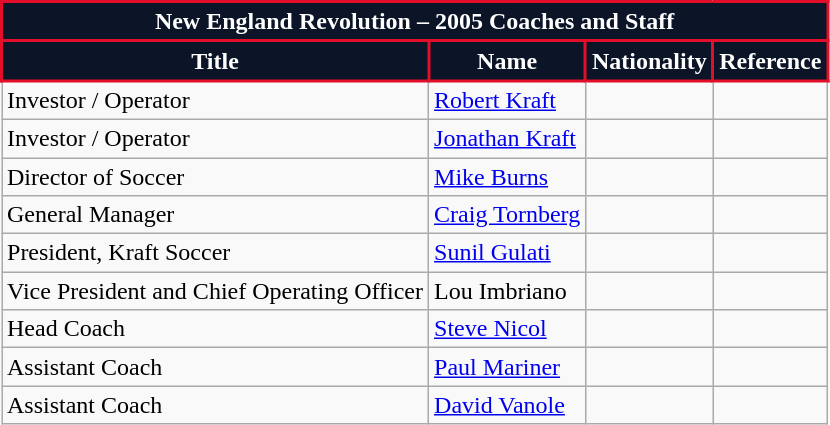<table class="wikitable">
<tr>
<th colspan="4" style="background:#0c1527; color:#fff; border:2px solid #e20e2a; text-align: center; font-weight:bold;">New England Revolution – 2005 Coaches and Staff</th>
</tr>
<tr>
<th style="background:#0c1527; color:#fff; border:2px solid #e20e2a;" scope="col">Title</th>
<th style="background:#0c1527; color:#fff; border:2px solid #e20e2a;" scope="col">Name</th>
<th style="background:#0c1527; color:#fff; border:2px solid #e20e2a;" scope="col">Nationality</th>
<th style="background:#0c1527; color:#fff; border:2px solid #e20e2a;" scope="col">Reference</th>
</tr>
<tr>
<td>Investor / Operator</td>
<td><a href='#'>Robert Kraft</a></td>
<td></td>
<td></td>
</tr>
<tr>
<td>Investor / Operator</td>
<td><a href='#'>Jonathan Kraft</a></td>
<td></td>
<td></td>
</tr>
<tr>
<td>Director of Soccer</td>
<td><a href='#'>Mike Burns</a></td>
<td></td>
<td></td>
</tr>
<tr>
<td>General Manager</td>
<td><a href='#'>Craig Tornberg</a></td>
<td></td>
<td></td>
</tr>
<tr>
<td>President, Kraft Soccer</td>
<td><a href='#'>Sunil Gulati</a></td>
<td></td>
<td></td>
</tr>
<tr>
<td>Vice President and Chief Operating Officer</td>
<td>Lou Imbriano</td>
<td></td>
<td></td>
</tr>
<tr>
<td>Head Coach</td>
<td><a href='#'>Steve Nicol</a></td>
<td></td>
<td></td>
</tr>
<tr>
<td>Assistant Coach</td>
<td><a href='#'>Paul Mariner</a></td>
<td></td>
<td></td>
</tr>
<tr>
<td>Assistant Coach</td>
<td><a href='#'>David Vanole</a></td>
<td></td>
<td></td>
</tr>
</table>
